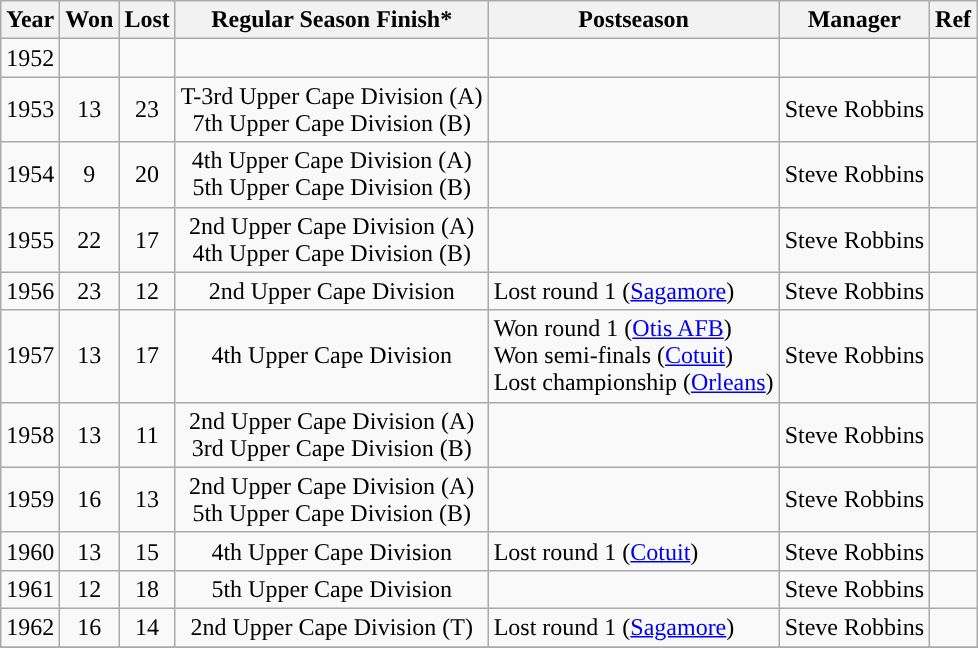<table class="wikitable" style="text-align:center">
<tr>
<th scope="col">Year</th>
<th scope="col">Won</th>
<th scope="col">Lost</th>
<th scope="col">Regular Season Finish*</th>
<th scope="col">Postseason</th>
<th scope="col">Manager</th>
<th scope="col">Ref</th>
</tr>
<tr>
<td>1952</td>
<td></td>
<td></td>
<td></td>
<td></td>
<td></td>
<td></td>
</tr>
<tr>
<td>1953</td>
<td>13</td>
<td>23</td>
<td>T-3rd Upper Cape Division (A)<br>7th Upper Cape Division (B)</td>
<td></td>
<td>Steve Robbins</td>
<td></td>
</tr>
<tr>
<td>1954</td>
<td>9</td>
<td>20</td>
<td>4th Upper Cape Division (A)<br>5th Upper Cape Division (B)</td>
<td></td>
<td>Steve Robbins</td>
<td></td>
</tr>
<tr>
<td>1955</td>
<td>22</td>
<td>17</td>
<td>2nd Upper Cape Division (A)<br>4th Upper Cape Division (B)</td>
<td></td>
<td>Steve Robbins</td>
<td></td>
</tr>
<tr>
<td>1956</td>
<td>23</td>
<td>12</td>
<td>2nd Upper Cape Division</td>
<td style="text-align:left">Lost round 1 (<a href='#'>Sagamore</a>)</td>
<td>Steve Robbins</td>
<td></td>
</tr>
<tr>
<td>1957</td>
<td>13</td>
<td>17</td>
<td>4th Upper Cape Division</td>
<td style="text-align:left">Won round 1 (<a href='#'>Otis AFB</a>)<br>Won semi-finals (<a href='#'>Cotuit</a>)<br>Lost championship (<a href='#'>Orleans</a>)</td>
<td>Steve Robbins</td>
<td></td>
</tr>
<tr>
<td>1958</td>
<td>13</td>
<td>11</td>
<td>2nd Upper Cape Division (A)<br>3rd Upper Cape Division (B)</td>
<td></td>
<td>Steve Robbins</td>
<td></td>
</tr>
<tr>
<td>1959</td>
<td>16</td>
<td>13</td>
<td>2nd Upper Cape Division (A)<br>5th Upper Cape Division (B)</td>
<td></td>
<td>Steve Robbins</td>
<td></td>
</tr>
<tr>
<td>1960</td>
<td>13</td>
<td>15</td>
<td>4th Upper Cape Division</td>
<td style="text-align:left">Lost round 1 (<a href='#'>Cotuit</a>)</td>
<td>Steve Robbins</td>
<td></td>
</tr>
<tr>
<td>1961</td>
<td>12</td>
<td>18</td>
<td>5th Upper Cape Division</td>
<td></td>
<td>Steve Robbins</td>
<td></td>
</tr>
<tr>
<td>1962</td>
<td>16</td>
<td>14</td>
<td>2nd Upper Cape Division (T)</td>
<td style="text-align:left">Lost round 1 (<a href='#'>Sagamore</a>)</td>
<td>Steve Robbins</td>
<td></td>
</tr>
<tr>
</tr>
</table>
